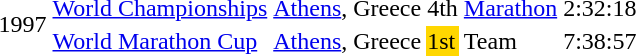<table>
<tr>
<td rowspan=2>1997</td>
<td><a href='#'>World Championships</a></td>
<td><a href='#'>Athens</a>, Greece</td>
<td>4th</td>
<td><a href='#'>Marathon</a></td>
<td>2:32:18</td>
</tr>
<tr>
<td><a href='#'>World Marathon Cup</a></td>
<td><a href='#'>Athens</a>, Greece</td>
<td bgcolor=gold>1st</td>
<td>Team</td>
<td>7:38:57</td>
</tr>
</table>
